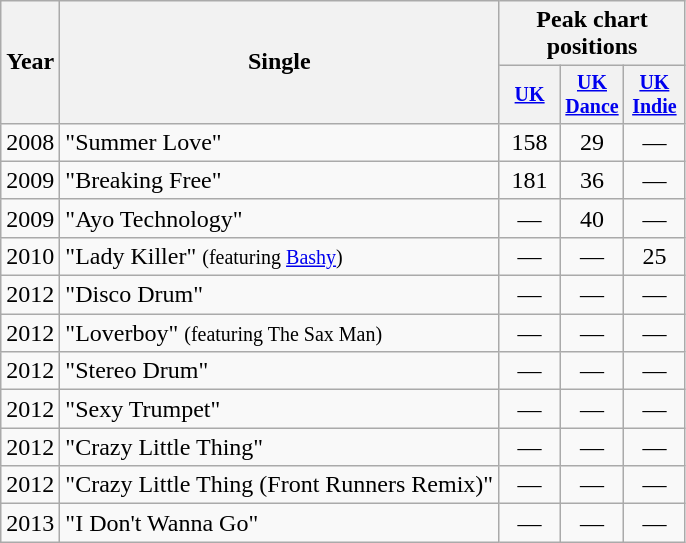<table class="wikitable" style=text-align:center;>
<tr>
<th rowspan="2">Year</th>
<th rowspan="2">Single</th>
<th colspan="3">Peak chart positions</th>
</tr>
<tr style=font-size:smaller>
<th width=35><a href='#'>UK</a><br></th>
<th width=35><a href='#'>UK<br>Dance</a><br></th>
<th width=35><a href='#'>UK<br>Indie</a><br></th>
</tr>
<tr>
<td>2008</td>
<td align="left">"Summer Love"</td>
<td style="text-align:center;">158</td>
<td style="text-align:center;">29</td>
<td style="text-align:center;">—</td>
</tr>
<tr>
<td>2009</td>
<td align="left">"Breaking Free"</td>
<td style="text-align:center;">181</td>
<td style="text-align:center;">36</td>
<td style="text-align:center;">—</td>
</tr>
<tr>
<td>2009</td>
<td align="left">"Ayo Technology"</td>
<td style="text-align:center;">—</td>
<td style="text-align:center;">40</td>
<td style="text-align:center;">—</td>
</tr>
<tr>
<td>2010</td>
<td align="left">"Lady Killer" <small>(featuring <a href='#'>Bashy</a>)</small></td>
<td style="text-align:center;">—</td>
<td style="text-align:center;">—</td>
<td style="text-align:center;">25</td>
</tr>
<tr>
<td>2012</td>
<td align="left">"Disco Drum"</td>
<td style="text-align:center;">—</td>
<td style="text-align:center;">—</td>
<td style="text-align:center;">—</td>
</tr>
<tr>
<td>2012</td>
<td align="left">"Loverboy" <small>(featuring The Sax Man)</small></td>
<td style="text-align:center;">—</td>
<td style="text-align:center;">—</td>
<td style="text-align:center;">—</td>
</tr>
<tr>
<td>2012</td>
<td align="left">"Stereo Drum"</td>
<td style="text-align:center;">—</td>
<td style="text-align:center;">—</td>
<td style="text-align:center;">—</td>
</tr>
<tr>
<td>2012</td>
<td align="left">"Sexy Trumpet"</td>
<td style="text-align:center;">—</td>
<td style="text-align:center;">—</td>
<td style="text-align:center;">—</td>
</tr>
<tr>
<td>2012</td>
<td align="left">"Crazy Little Thing"</td>
<td style="text-align:center;">—</td>
<td style="text-align:center;">—</td>
<td style="text-align:center;">—</td>
</tr>
<tr>
<td>2012</td>
<td align="left">"Crazy Little Thing (Front Runners Remix)"</td>
<td style="text-align:center;">—</td>
<td style="text-align:center;">—</td>
<td style="text-align:center;">—</td>
</tr>
<tr>
<td>2013</td>
<td align="left">"I Don't Wanna Go"</td>
<td style="text-align:center;">—</td>
<td style="text-align:center;">—</td>
<td style="text-align:center;">—</td>
</tr>
</table>
